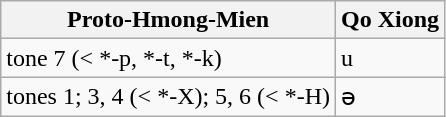<table class="wikitable">
<tr>
<th>Proto-Hmong-Mien</th>
<th>Qo Xiong</th>
</tr>
<tr>
<td>tone 7 (< *-p, *-t, *-k)</td>
<td>u</td>
</tr>
<tr>
<td>tones 1; 3, 4 (< *-X); 5, 6 (< *-H)</td>
<td>ə</td>
</tr>
</table>
